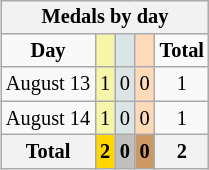<table class="wikitable" style="font-size:85%; float:right">
<tr align=center>
<th colspan=7><strong>Medals by day</strong></th>
</tr>
<tr align=center>
<td><strong>Day</strong></td>
<td style="background:#f7f6a8;"></td>
<td style="background:#dce5e5;"></td>
<td style="background:#ffdab9;"></td>
<td><strong>Total</strong></td>
</tr>
<tr align=center>
<td>August 13</td>
<td style="background:#f7f6a8;">1</td>
<td style="background:#dce5e5;">0</td>
<td style="background:#ffdab9;">0</td>
<td>1</td>
</tr>
<tr align=center>
<td>August 14</td>
<td style="background:#f7f6a8;">1</td>
<td style="background:#dce5e5;">0</td>
<td style="background:#ffdab9;">0</td>
<td>1</td>
</tr>
<tr align=center>
<th><strong>Total</strong></th>
<th style="background:gold;"><strong>2</strong></th>
<th style="background:silver;"><strong>0</strong></th>
<th style="background:#c96;"><strong>0</strong></th>
<th><strong>2</strong></th>
</tr>
</table>
